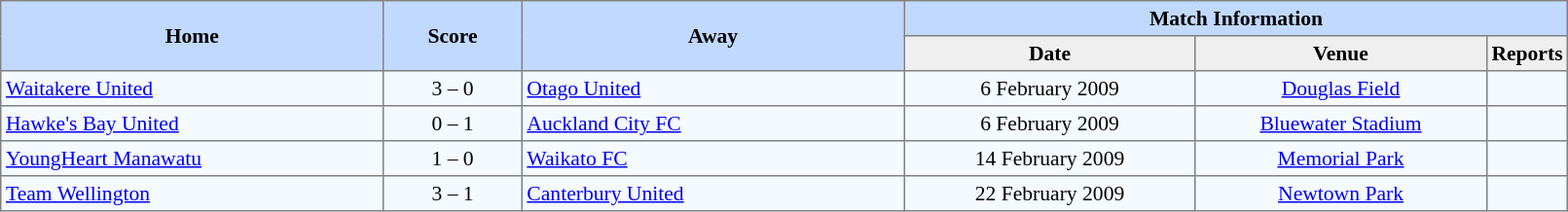<table border=1 style="border-collapse:collapse; font-size:90%; text-align:center;" cellpadding=3 cellspacing=0 width=85%>
<tr bgcolor=#C1D9FF>
<th rowspan=2 width=25%>Home</th>
<th rowspan=2 width=9%>Score</th>
<th rowspan=2 width=25%>Away</th>
<th colspan=9>Match Information</th>
</tr>
<tr bgcolor=#EFEFEF>
<th width=19%>Date</th>
<th width=19%>Venue</th>
<th width=10%>Reports</th>
</tr>
<tr bgcolor=#F5FAFF>
<td align=left> <a href='#'>Waitakere United</a></td>
<td>3 – 0</td>
<td align=left> <a href='#'>Otago United</a></td>
<td>6 February 2009</td>
<td><a href='#'>Douglas Field</a></td>
<td></td>
</tr>
<tr bgcolor=#F5FAFF>
<td align=left> <a href='#'>Hawke's Bay United</a></td>
<td>0 – 1</td>
<td align=left> <a href='#'>Auckland City FC</a></td>
<td>6 February 2009</td>
<td><a href='#'>Bluewater Stadium</a></td>
<td></td>
</tr>
<tr bgcolor=#F5FAFF>
<td align=left> <a href='#'>YoungHeart Manawatu</a></td>
<td>1 – 0</td>
<td align=left> <a href='#'>Waikato FC</a></td>
<td>14 February 2009</td>
<td><a href='#'>Memorial Park</a></td>
<td></td>
</tr>
<tr bgcolor=#F5FAFF>
<td align=left> <a href='#'>Team Wellington</a></td>
<td>3 – 1</td>
<td align=left> <a href='#'>Canterbury United</a></td>
<td>22 February 2009</td>
<td><a href='#'>Newtown Park</a></td>
<td></td>
</tr>
</table>
